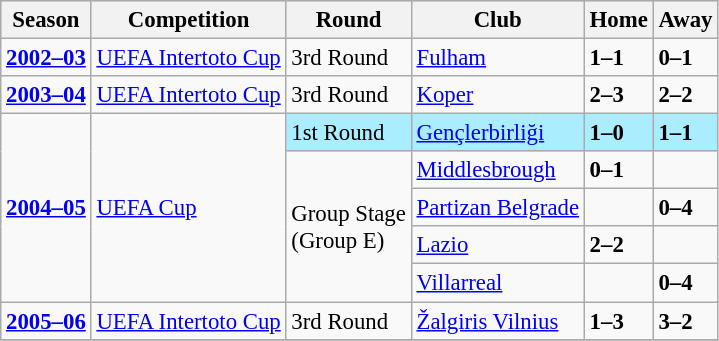<table class="wikitable" style="text-align: left; font-size:95%">
<tr bgcolor="#ccccff">
<th>Season</th>
<th>Competition</th>
<th>Round</th>
<th>Club</th>
<th>Home</th>
<th>Away</th>
</tr>
<tr>
<td><strong><a href='#'>2002–03</a></strong></td>
<td><a href='#'>UEFA Intertoto Cup</a></td>
<td>3rd Round</td>
<td> <a href='#'>Fulham</a></td>
<td><strong>1–1</strong></td>
<td><strong>0–1</strong></td>
</tr>
<tr>
<td><strong><a href='#'>2003–04</a></strong></td>
<td><a href='#'>UEFA Intertoto Cup</a></td>
<td>3rd Round</td>
<td> <a href='#'>Koper</a></td>
<td><strong>2–3</strong></td>
<td><strong>2–2</strong></td>
</tr>
<tr>
<td rowspan=5><strong><a href='#'>2004–05</a></strong></td>
<td rowspan=5><a href='#'>UEFA Cup</a></td>
<td style="background-color:#A9EDFF">1st Round</td>
<td style="background-color:#A9EDFF"> <a href='#'>Gençlerbirliği</a></td>
<td style="background-color:#A9EDFF"><strong>1–0</strong></td>
<td style="background-color:#A9EDFF"><strong>1–1</strong></td>
</tr>
<tr>
<td rowspan=4>Group Stage <br>(Group E)</td>
<td> <a href='#'>Middlesbrough</a></td>
<td><strong>0–1</strong></td>
<td></td>
</tr>
<tr>
<td> <a href='#'>Partizan Belgrade</a></td>
<td></td>
<td><strong>0–4</strong></td>
</tr>
<tr>
<td> <a href='#'>Lazio</a></td>
<td><strong>2–2</strong></td>
<td></td>
</tr>
<tr>
<td> <a href='#'>Villarreal</a></td>
<td></td>
<td><strong>0–4</strong></td>
</tr>
<tr>
<td><strong><a href='#'>2005–06</a></strong></td>
<td><a href='#'>UEFA Intertoto Cup</a></td>
<td>3rd Round</td>
<td> <a href='#'>Žalgiris Vilnius</a></td>
<td><strong>1–3</strong></td>
<td><strong>3–2</strong></td>
</tr>
<tr>
</tr>
</table>
